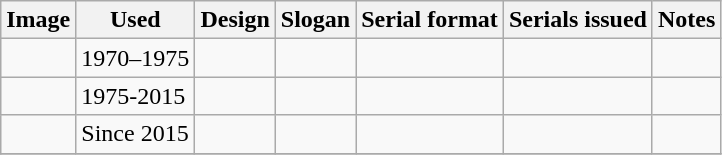<table class="wikitable">
<tr>
<th>Image</th>
<th>Used</th>
<th>Design</th>
<th>Slogan</th>
<th>Serial format</th>
<th>Serials issued</th>
<th>Notes</th>
</tr>
<tr>
<td></td>
<td>1970–1975</td>
<td></td>
<td></td>
<td></td>
<td></td>
<td></td>
</tr>
<tr>
<td></td>
<td>1975-2015</td>
<td></td>
<td></td>
<td></td>
<td></td>
<td></td>
</tr>
<tr>
<td></td>
<td>Since 2015</td>
<td></td>
<td></td>
<td></td>
<td></td>
<td></td>
</tr>
<tr>
</tr>
</table>
